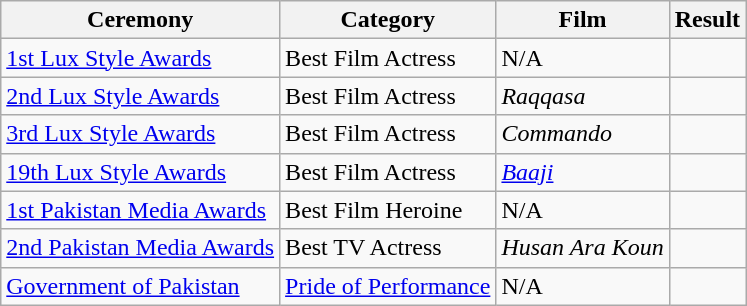<table class="wikitable style">
<tr>
<th>Ceremony</th>
<th>Category</th>
<th>Film</th>
<th>Result</th>
</tr>
<tr>
<td><a href='#'>1st Lux Style Awards</a></td>
<td>Best Film Actress</td>
<td>N/A</td>
<td></td>
</tr>
<tr>
<td><a href='#'>2nd Lux Style Awards</a></td>
<td>Best Film Actress</td>
<td><em>Raqqasa</em></td>
<td></td>
</tr>
<tr>
<td><a href='#'>3rd Lux Style Awards</a></td>
<td>Best Film Actress</td>
<td><em>Commando</em></td>
<td></td>
</tr>
<tr>
<td><a href='#'>19th Lux Style Awards</a></td>
<td>Best Film Actress</td>
<td><em><a href='#'>Baaji</a></em></td>
<td></td>
</tr>
<tr>
<td><a href='#'>1st Pakistan Media Awards</a></td>
<td>Best Film Heroine</td>
<td>N/A</td>
<td></td>
</tr>
<tr>
<td><a href='#'>2nd Pakistan Media Awards</a></td>
<td>Best TV Actress</td>
<td><em>Husan Ara Koun</em></td>
<td></td>
</tr>
<tr>
<td><a href='#'>Government of Pakistan</a></td>
<td><a href='#'>Pride of Performance</a></td>
<td>N/A</td>
<td></td>
</tr>
</table>
